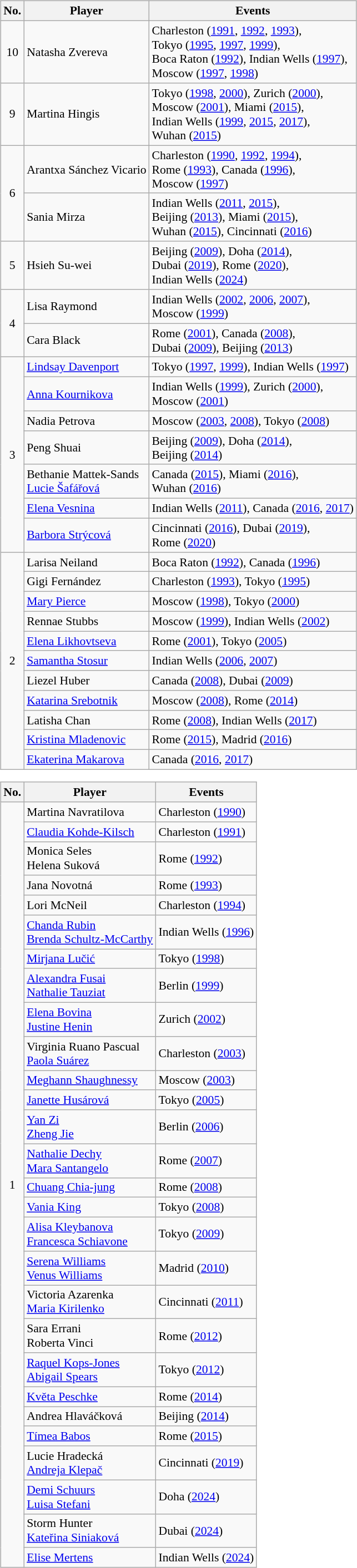<table>
<tr style="vertical-align:top">
<td><br><table class="wikitable nowrap" style="font-size:90%">
<tr>
<th scope="col">No.</th>
<th scope="col">Player</th>
<th scope="col">Events</th>
</tr>
<tr>
<td style="text-align:center">10</td>
<td> Natasha Zvereva</td>
<td>Charleston (<a href='#'>1991</a>, <a href='#'>1992</a>, <a href='#'>1993</a>), <br> Tokyo (<a href='#'>1995</a>, <a href='#'>1997</a>, <a href='#'>1999</a>), <br> Boca Raton (<a href='#'>1992</a>), Indian Wells (<a href='#'>1997</a>), <br> Moscow (<a href='#'>1997</a>, <a href='#'>1998</a>)</td>
</tr>
<tr>
<td style="text-align:center">9</td>
<td> Martina Hingis</td>
<td>Tokyo (<a href='#'>1998</a>, <a href='#'>2000</a>), Zurich (<a href='#'>2000</a>), <br> Moscow (<a href='#'>2001</a>), Miami (<a href='#'>2015</a>), <br> Indian Wells (<a href='#'>1999</a>, <a href='#'>2015</a>, <a href='#'>2017</a>), <br> Wuhan (<a href='#'>2015</a>)</td>
</tr>
<tr>
<td rowspan="2" style="text-align:center">6</td>
<td> Arantxa Sánchez Vicario</td>
<td>Charleston (<a href='#'>1990</a>, <a href='#'>1992</a>, <a href='#'>1994</a>), <br> Rome (<a href='#'>1993</a>), Canada (<a href='#'>1996</a>), <br> Moscow (<a href='#'>1997</a>)</td>
</tr>
<tr>
<td> Sania Mirza</td>
<td>Indian Wells (<a href='#'>2011</a>, <a href='#'>2015</a>), <br> Beijing (<a href='#'>2013</a>), Miami (<a href='#'>2015</a>), <br> Wuhan (<a href='#'>2015</a>), Cincinnati (<a href='#'>2016</a>)</td>
</tr>
<tr>
<td style="text-align:center">5</td>
<td> Hsieh Su-wei</td>
<td>Beijing (<a href='#'>2009</a>), Doha (<a href='#'>2014</a>), <br> Dubai (<a href='#'>2019</a>), Rome (<a href='#'>2020</a>), <br> Indian Wells (<a href='#'>2024</a>)</td>
</tr>
<tr>
<td rowspan="2" style="text-align:center">4</td>
<td> Lisa Raymond</td>
<td>Indian Wells (<a href='#'>2002</a>, <a href='#'>2006</a>, <a href='#'>2007</a>), <br> Moscow (<a href='#'>1999</a>)</td>
</tr>
<tr>
<td> Cara Black</td>
<td>Rome (<a href='#'>2001</a>), Canada (<a href='#'>2008</a>), <br> Dubai (<a href='#'>2009</a>), Beijing (<a href='#'>2013</a>)</td>
</tr>
<tr>
<td rowspan="7" style="text-align:center">3</td>
<td> <a href='#'>Lindsay Davenport</a></td>
<td>Tokyo (<a href='#'>1997</a>, <a href='#'>1999</a>), Indian Wells (<a href='#'>1997</a>)</td>
</tr>
<tr>
<td> <a href='#'>Anna Kournikova</a></td>
<td>Indian Wells (<a href='#'>1999</a>), Zurich (<a href='#'>2000</a>), <br> Moscow (<a href='#'>2001</a>)</td>
</tr>
<tr>
<td> Nadia Petrova</td>
<td>Moscow (<a href='#'>2003</a>, <a href='#'>2008</a>), Tokyo (<a href='#'>2008</a>)</td>
</tr>
<tr>
<td> Peng Shuai</td>
<td>Beijing (<a href='#'>2009</a>), Doha (<a href='#'>2014</a>), <br> Beijing (<a href='#'>2014</a>)</td>
</tr>
<tr>
<td> Bethanie Mattek-Sands<br> <a href='#'>Lucie Šafářová</a></td>
<td>Canada (<a href='#'>2015</a>), Miami (<a href='#'>2016</a>), <br> Wuhan (<a href='#'>2016</a>)</td>
</tr>
<tr>
<td> <a href='#'>Elena Vesnina</a></td>
<td>Indian Wells (<a href='#'>2011</a>), Canada (<a href='#'>2016</a>, <a href='#'>2017</a>)</td>
</tr>
<tr>
<td> <a href='#'>Barbora Strýcová</a></td>
<td>Cincinnati (<a href='#'>2016</a>), Dubai (<a href='#'>2019</a>), <br> Rome (<a href='#'>2020</a>)</td>
</tr>
<tr>
<td rowspan="11" style="text-align:center">2</td>
<td> Larisa Neiland</td>
<td>Boca Raton (<a href='#'>1992</a>), Canada (<a href='#'>1996</a>)</td>
</tr>
<tr>
<td> Gigi Fernández</td>
<td>Charleston (<a href='#'>1993</a>), Tokyo (<a href='#'>1995</a>)</td>
</tr>
<tr>
<td> <a href='#'>Mary Pierce</a></td>
<td>Moscow (<a href='#'>1998</a>), Tokyo (<a href='#'>2000</a>)</td>
</tr>
<tr>
<td> Rennae Stubbs</td>
<td>Moscow (<a href='#'>1999</a>), Indian Wells (<a href='#'>2002</a>)</td>
</tr>
<tr>
<td> <a href='#'>Elena Likhovtseva</a></td>
<td>Rome (<a href='#'>2001</a>), Tokyo (<a href='#'>2005</a>)</td>
</tr>
<tr>
<td> <a href='#'>Samantha Stosur</a></td>
<td>Indian Wells (<a href='#'>2006</a>, <a href='#'>2007</a>)</td>
</tr>
<tr>
<td> Liezel Huber</td>
<td>Canada (<a href='#'>2008</a>), Dubai (<a href='#'>2009</a>)</td>
</tr>
<tr>
<td> <a href='#'>Katarina Srebotnik</a></td>
<td>Moscow (<a href='#'>2008</a>), Rome (<a href='#'>2014</a>)</td>
</tr>
<tr>
<td> Latisha Chan</td>
<td>Rome (<a href='#'>2008</a>), Indian Wells (<a href='#'>2017</a>)</td>
</tr>
<tr>
<td> <a href='#'>Kristina Mladenovic</a></td>
<td>Rome (<a href='#'>2015</a>), Madrid (<a href='#'>2016</a>)</td>
</tr>
<tr>
<td> <a href='#'>Ekaterina Makarova</a></td>
<td>Canada (<a href='#'>2016</a>, <a href='#'>2017</a>)</td>
</tr>
</table>
<table class="wikitable nowrap" style="font-size:90%">
<tr>
<th scope="col">No.</th>
<th scope="col">Player</th>
<th scope="col">Events</th>
</tr>
<tr>
<td rowspan="28" style="text-align:center">1</td>
<td> Martina Navratilova</td>
<td>Charleston (<a href='#'>1990</a>)</td>
</tr>
<tr>
<td> <a href='#'>Claudia Kohde-Kilsch</a></td>
<td>Charleston (<a href='#'>1991</a>)</td>
</tr>
<tr>
<td> Monica Seles<br> Helena Suková</td>
<td>Rome (<a href='#'>1992</a>)</td>
</tr>
<tr>
<td> Jana Novotná</td>
<td>Rome (<a href='#'>1993</a>)</td>
</tr>
<tr>
<td> Lori McNeil</td>
<td>Charleston (<a href='#'>1994</a>)</td>
</tr>
<tr>
<td> <a href='#'>Chanda Rubin</a><br> <a href='#'>Brenda Schultz-McCarthy</a></td>
<td>Indian Wells (<a href='#'>1996</a>)</td>
</tr>
<tr>
<td> <a href='#'>Mirjana Lučić</a></td>
<td>Tokyo (<a href='#'>1998</a>)</td>
</tr>
<tr>
<td> <a href='#'>Alexandra Fusai</a><br> <a href='#'>Nathalie Tauziat</a></td>
<td>Berlin (<a href='#'>1999</a>)</td>
</tr>
<tr>
<td> <a href='#'>Elena Bovina</a><br> <a href='#'>Justine Henin</a></td>
<td>Zurich (<a href='#'>2002</a>)</td>
</tr>
<tr>
<td> Virginia Ruano Pascual<br> <a href='#'>Paola Suárez</a></td>
<td>Charleston (<a href='#'>2003</a>)</td>
</tr>
<tr>
<td> <a href='#'>Meghann Shaughnessy</a></td>
<td>Moscow (<a href='#'>2003</a>)</td>
</tr>
<tr>
<td> <a href='#'>Janette Husárová</a></td>
<td>Tokyo (<a href='#'>2005</a>)</td>
</tr>
<tr>
<td> <a href='#'>Yan Zi</a><br> <a href='#'>Zheng Jie</a></td>
<td>Berlin (<a href='#'>2006</a>)</td>
</tr>
<tr>
<td> <a href='#'>Nathalie Dechy</a><br> <a href='#'>Mara Santangelo</a></td>
<td>Rome (<a href='#'>2007</a>)</td>
</tr>
<tr>
<td> <a href='#'>Chuang Chia-jung</a></td>
<td>Rome (<a href='#'>2008</a>)</td>
</tr>
<tr>
<td> <a href='#'>Vania King</a></td>
<td>Tokyo (<a href='#'>2008</a>)</td>
</tr>
<tr>
<td> <a href='#'>Alisa Kleybanova</a><br> <a href='#'>Francesca Schiavone</a></td>
<td>Tokyo (<a href='#'>2009</a>)</td>
</tr>
<tr>
<td> <a href='#'>Serena Williams</a><br> <a href='#'>Venus Williams</a></td>
<td>Madrid (<a href='#'>2010</a>)</td>
</tr>
<tr>
<td> Victoria Azarenka<br> <a href='#'>Maria Kirilenko</a></td>
<td>Cincinnati (<a href='#'>2011</a>)</td>
</tr>
<tr>
<td> Sara Errani<br> Roberta Vinci</td>
<td>Rome (<a href='#'>2012</a>)</td>
</tr>
<tr>
<td> <a href='#'>Raquel Kops-Jones</a><br> <a href='#'>Abigail Spears</a></td>
<td>Tokyo (<a href='#'>2012</a>)</td>
</tr>
<tr>
<td> <a href='#'>Květa Peschke</a></td>
<td>Rome (<a href='#'>2014</a>)</td>
</tr>
<tr>
<td> Andrea Hlaváčková</td>
<td>Beijing (<a href='#'>2014</a>)</td>
</tr>
<tr>
<td> <a href='#'>Tímea Babos</a></td>
<td>Rome (<a href='#'>2015</a>)</td>
</tr>
<tr>
<td> Lucie Hradecká<br> <a href='#'>Andreja Klepač</a></td>
<td>Cincinnati (<a href='#'>2019</a>)</td>
</tr>
<tr>
<td> <a href='#'>Demi Schuurs</a> <br> <a href='#'>Luisa Stefani</a></td>
<td>Doha (<a href='#'>2024</a>)</td>
</tr>
<tr>
<td> Storm Hunter <br> <a href='#'>Kateřina Siniaková</a></td>
<td>Dubai (<a href='#'>2024</a>)</td>
</tr>
<tr>
<td> <a href='#'>Elise Mertens</a></td>
<td>Indian Wells (<a href='#'>2024</a>)</td>
</tr>
</table>
</td>
</tr>
</table>
